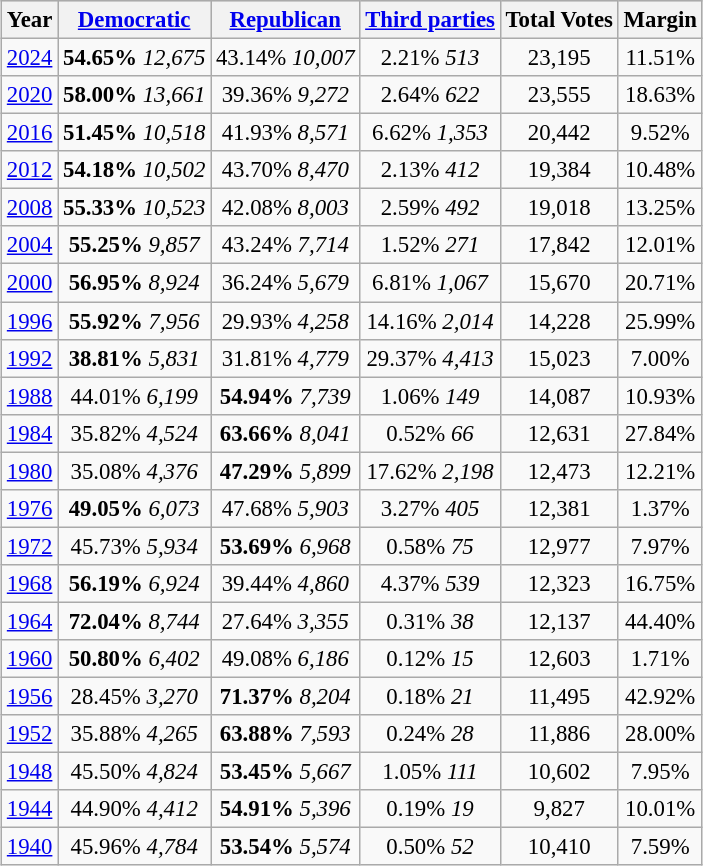<table class="wikitable mw-collapsible" style="float:center; margin:1em; font-size:95%;">
<tr style="background:lightgrey;">
<th>Year</th>
<th><a href='#'>Democratic</a></th>
<th><a href='#'>Republican</a></th>
<th><a href='#'>Third parties</a></th>
<th>Total Votes</th>
<th>Margin</th>
</tr>
<tr>
<td align="center" ><a href='#'>2024</a></td>
<td align="center" ><strong>54.65%</strong> <em>12,675</em></td>
<td align="center" >43.14% <em>10,007</em></td>
<td align="center" >2.21% <em>513</em></td>
<td align="center" >23,195</td>
<td align="center" >11.51%</td>
</tr>
<tr>
<td align="center" ><a href='#'>2020</a></td>
<td align="center" ><strong>58.00%</strong> <em>13,661</em></td>
<td align="center" >39.36% <em>9,272</em></td>
<td align="center" >2.64% <em>622</em></td>
<td align="center" >23,555</td>
<td align="center" >18.63%</td>
</tr>
<tr>
<td align="center" ><a href='#'>2016</a></td>
<td align="center" ><strong>51.45%</strong> <em>10,518</em></td>
<td align="center" >41.93% <em>8,571</em></td>
<td align="center" >6.62% <em>1,353</em></td>
<td align="center" >20,442</td>
<td align="center" >9.52%</td>
</tr>
<tr>
<td align="center" ><a href='#'>2012</a></td>
<td align="center" ><strong>54.18%</strong> <em>10,502</em></td>
<td align="center" >43.70% <em>8,470</em></td>
<td align="center" >2.13% <em>412</em></td>
<td align="center" >19,384</td>
<td align="center" >10.48%</td>
</tr>
<tr>
<td align="center" ><a href='#'>2008</a></td>
<td align="center" ><strong>55.33%</strong> <em>10,523</em></td>
<td align="center" >42.08% <em>8,003</em></td>
<td align="center" >2.59% <em>492</em></td>
<td align="center" >19,018</td>
<td align="center" >13.25%</td>
</tr>
<tr>
<td align="center" ><a href='#'>2004</a></td>
<td align="center" ><strong>55.25%</strong> <em>9,857</em></td>
<td align="center" >43.24% <em>7,714</em></td>
<td align="center" >1.52% <em>271</em></td>
<td align="center" >17,842</td>
<td align="center" >12.01%</td>
</tr>
<tr>
<td align="center" ><a href='#'>2000</a></td>
<td align="center" ><strong>56.95%</strong> <em>8,924</em></td>
<td align="center" >36.24% <em>5,679</em></td>
<td align="center" >6.81% <em>1,067</em></td>
<td align="center" >15,670</td>
<td align="center" >20.71%</td>
</tr>
<tr>
<td align="center" ><a href='#'>1996</a></td>
<td align="center" ><strong>55.92%</strong> <em>7,956</em></td>
<td align="center" >29.93% <em>4,258</em></td>
<td align="center" >14.16% <em>2,014</em></td>
<td align="center" >14,228</td>
<td align="center" >25.99%</td>
</tr>
<tr>
<td align="center" ><a href='#'>1992</a></td>
<td align="center" ><strong>38.81%</strong> <em>5,831</em></td>
<td align="center" >31.81% <em>4,779</em></td>
<td align="center" >29.37% <em>4,413</em></td>
<td align="center" >15,023</td>
<td align="center" >7.00%</td>
</tr>
<tr>
<td align="center" ><a href='#'>1988</a></td>
<td align="center" >44.01% <em>6,199</em></td>
<td align="center" ><strong>54.94%</strong> <em>7,739</em></td>
<td align="center" >1.06% <em>149</em></td>
<td align="center" >14,087</td>
<td align="center" >10.93%</td>
</tr>
<tr>
<td align="center" ><a href='#'>1984</a></td>
<td align="center" >35.82% <em>4,524</em></td>
<td align="center" ><strong>63.66%</strong> <em>8,041</em></td>
<td align="center" >0.52% <em>66</em></td>
<td align="center" >12,631</td>
<td align="center" >27.84%</td>
</tr>
<tr>
<td align="center" ><a href='#'>1980</a></td>
<td align="center" >35.08% <em>4,376</em></td>
<td align="center" ><strong>47.29%</strong> <em>5,899</em></td>
<td align="center" >17.62% <em>2,198</em></td>
<td align="center" >12,473</td>
<td align="center" >12.21%</td>
</tr>
<tr>
<td align="center" ><a href='#'>1976</a></td>
<td align="center" ><strong>49.05%</strong> <em>6,073</em></td>
<td align="center" >47.68% <em>5,903</em></td>
<td align="center" >3.27% <em>405</em></td>
<td align="center" >12,381</td>
<td align="center" >1.37%</td>
</tr>
<tr>
<td align="center" ><a href='#'>1972</a></td>
<td align="center" >45.73% <em>5,934</em></td>
<td align="center" ><strong>53.69%</strong> <em>6,968</em></td>
<td align="center" >0.58% <em>75</em></td>
<td align="center" >12,977</td>
<td align="center" >7.97%</td>
</tr>
<tr>
<td align="center" ><a href='#'>1968</a></td>
<td align="center" ><strong>56.19%</strong> <em>6,924</em></td>
<td align="center" >39.44% <em>4,860</em></td>
<td align="center" >4.37% <em>539</em></td>
<td align="center" >12,323</td>
<td align="center" >16.75%</td>
</tr>
<tr>
<td align="center" ><a href='#'>1964</a></td>
<td align="center" ><strong>72.04%</strong> <em>8,744</em></td>
<td align="center" >27.64% <em>3,355</em></td>
<td align="center" >0.31% <em>38</em></td>
<td align="center" >12,137</td>
<td align="center" >44.40%</td>
</tr>
<tr>
<td align="center" ><a href='#'>1960</a></td>
<td align="center" ><strong>50.80%</strong> <em>6,402</em></td>
<td align="center" >49.08% <em>6,186</em></td>
<td align="center" >0.12% <em>15</em></td>
<td align="center" >12,603</td>
<td align="center" >1.71%</td>
</tr>
<tr>
<td align="center" ><a href='#'>1956</a></td>
<td align="center" >28.45% <em>3,270</em></td>
<td align="center" ><strong>71.37%</strong> <em>8,204</em></td>
<td align="center" >0.18% <em>21</em></td>
<td align="center" >11,495</td>
<td align="center" >42.92%</td>
</tr>
<tr>
<td align="center" ><a href='#'>1952</a></td>
<td align="center" >35.88% <em>4,265</em></td>
<td align="center" ><strong>63.88%</strong> <em>7,593</em></td>
<td align="center" >0.24% <em>28</em></td>
<td align="center" >11,886</td>
<td align="center" >28.00%</td>
</tr>
<tr>
<td align="center" ><a href='#'>1948</a></td>
<td align="center" >45.50% <em>4,824</em></td>
<td align="center" ><strong>53.45%</strong> <em>5,667</em></td>
<td align="center" >1.05% <em>111</em></td>
<td align="center" >10,602</td>
<td align="center" >7.95%</td>
</tr>
<tr>
<td align="center" ><a href='#'>1944</a></td>
<td align="center" >44.90% <em>4,412</em></td>
<td align="center" ><strong>54.91%</strong> <em>5,396</em></td>
<td align="center" >0.19% <em>19</em></td>
<td align="center" >9,827</td>
<td align="center" >10.01%</td>
</tr>
<tr>
<td align="center" ><a href='#'>1940</a></td>
<td align="center" >45.96% <em>4,784</em></td>
<td align="center" ><strong>53.54%</strong> <em>5,574</em></td>
<td align="center" >0.50% <em>52</em></td>
<td align="center" >10,410</td>
<td align="center" >7.59%</td>
</tr>
</table>
